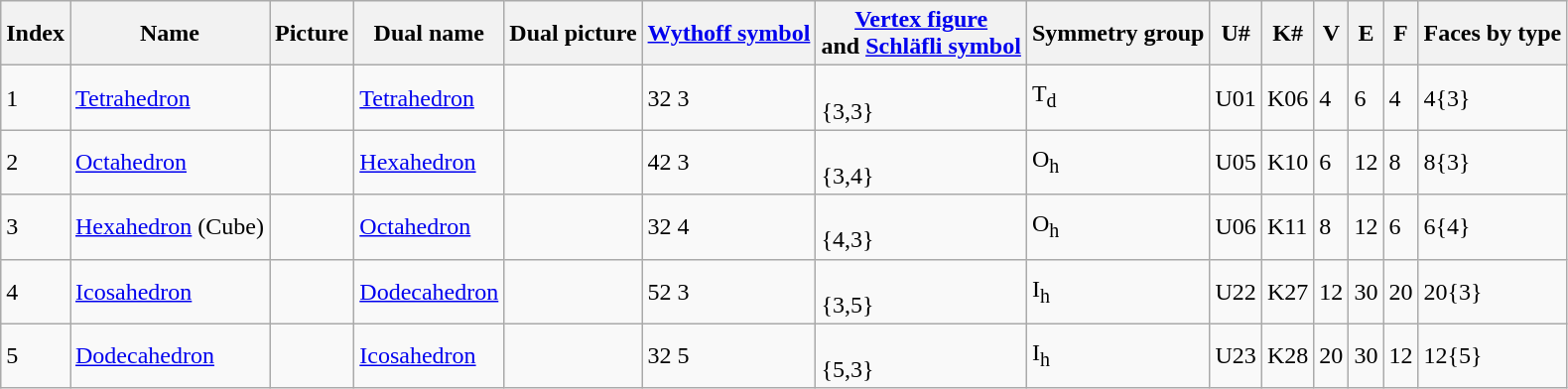<table class="wikitable">
<tr>
<th>Index</th>
<th>Name</th>
<th>Picture</th>
<th>Dual name</th>
<th>Dual picture</th>
<th><a href='#'>Wythoff symbol</a></th>
<th><a href='#'>Vertex figure</a><br>and <a href='#'>Schläfli symbol</a></th>
<th>Symmetry group</th>
<th>U#</th>
<th>K#</th>
<th>V</th>
<th>E</th>
<th>F</th>
<th>Faces by type</th>
</tr>
<tr>
<td>1</td>
<td><a href='#'>Tetrahedron</a></td>
<td></td>
<td><a href='#'>Tetrahedron</a></td>
<td></td>
<td>32 3</td>
<td><br>{3,3}</td>
<td>T<sub>d</sub></td>
<td>U01</td>
<td>K06</td>
<td>4</td>
<td>6</td>
<td>4</td>
<td>4{3}</td>
</tr>
<tr>
<td>2</td>
<td><a href='#'>Octahedron</a></td>
<td></td>
<td><a href='#'>Hexahedron</a></td>
<td></td>
<td>42 3</td>
<td><br>{3,4}</td>
<td>O<sub>h</sub></td>
<td>U05</td>
<td>K10</td>
<td>6</td>
<td>12</td>
<td>8</td>
<td>8{3}</td>
</tr>
<tr>
<td>3</td>
<td><a href='#'>Hexahedron</a> (Cube)</td>
<td></td>
<td><a href='#'>Octahedron</a></td>
<td></td>
<td>32 4</td>
<td><br>{4,3}</td>
<td>O<sub>h</sub></td>
<td>U06</td>
<td>K11</td>
<td>8</td>
<td>12</td>
<td>6</td>
<td>6{4}</td>
</tr>
<tr>
<td>4</td>
<td><a href='#'>Icosahedron</a></td>
<td></td>
<td><a href='#'>Dodecahedron</a></td>
<td></td>
<td>52 3</td>
<td><br>{3,5}</td>
<td>I<sub>h</sub></td>
<td>U22</td>
<td>K27</td>
<td>12</td>
<td>30</td>
<td>20</td>
<td>20{3}</td>
</tr>
<tr>
<td>5</td>
<td><a href='#'>Dodecahedron</a></td>
<td></td>
<td><a href='#'>Icosahedron</a></td>
<td></td>
<td>32 5</td>
<td><br>{5,3}</td>
<td>I<sub>h</sub></td>
<td>U23</td>
<td>K28</td>
<td>20</td>
<td>30</td>
<td>12</td>
<td>12{5}</td>
</tr>
</table>
